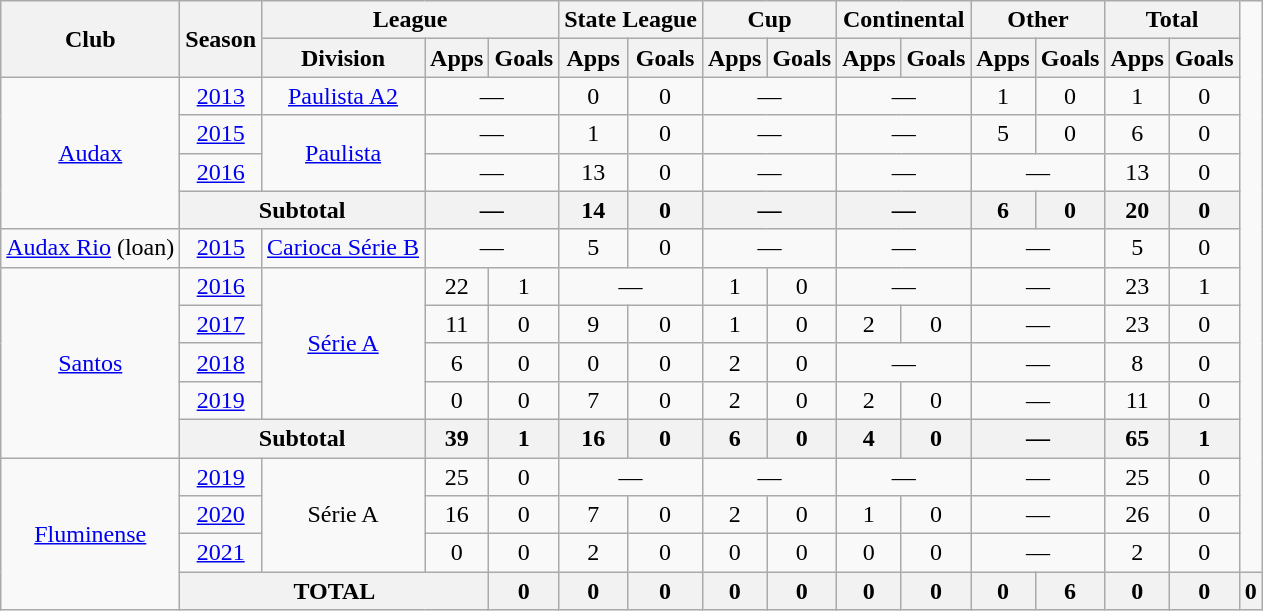<table class="wikitable" style="text-align: center;">
<tr>
<th rowspan="2">Club</th>
<th rowspan="2">Season</th>
<th colspan="3">League</th>
<th colspan="2">State League</th>
<th colspan="2">Cup</th>
<th colspan="2">Continental</th>
<th colspan="2">Other</th>
<th colspan="2">Total</th>
</tr>
<tr>
<th>Division</th>
<th>Apps</th>
<th>Goals</th>
<th>Apps</th>
<th>Goals</th>
<th>Apps</th>
<th>Goals</th>
<th>Apps</th>
<th>Goals</th>
<th>Apps</th>
<th>Goals</th>
<th>Apps</th>
<th>Goals</th>
</tr>
<tr>
<td rowspan="4" valign="center"><a href='#'>Audax</a></td>
<td><a href='#'>2013</a></td>
<td><a href='#'>Paulista A2</a></td>
<td colspan="2">—</td>
<td>0</td>
<td>0</td>
<td colspan="2">—</td>
<td colspan="2">—</td>
<td>1</td>
<td>0</td>
<td>1</td>
<td>0</td>
</tr>
<tr>
<td><a href='#'>2015</a></td>
<td rowspan="2"><a href='#'>Paulista</a></td>
<td colspan="2">—</td>
<td>1</td>
<td>0</td>
<td colspan="2">—</td>
<td colspan="2">—</td>
<td>5</td>
<td>0</td>
<td>6</td>
<td>0</td>
</tr>
<tr>
<td><a href='#'>2016</a></td>
<td colspan="2">—</td>
<td>13</td>
<td>0</td>
<td colspan="2">—</td>
<td colspan="2">—</td>
<td colspan="2">—</td>
<td>13</td>
<td>0</td>
</tr>
<tr>
<th colspan="2">Subtotal</th>
<th colspan="2">—</th>
<th>14</th>
<th>0</th>
<th colspan="2">—</th>
<th colspan="2">—</th>
<th>6</th>
<th>0</th>
<th>20</th>
<th>0</th>
</tr>
<tr>
<td valign="center"><a href='#'>Audax Rio</a> (loan)</td>
<td><a href='#'>2015</a></td>
<td><a href='#'>Carioca Série B</a></td>
<td colspan="2">—</td>
<td>5</td>
<td>0</td>
<td colspan="2">—</td>
<td colspan="2">—</td>
<td colspan="2">—</td>
<td>5</td>
<td>0</td>
</tr>
<tr>
<td rowspan=5 valign="center"><a href='#'>Santos</a></td>
<td><a href='#'>2016</a></td>
<td rowspan=4><a href='#'>Série A</a></td>
<td>22</td>
<td>1</td>
<td colspan="2">—</td>
<td>1</td>
<td>0</td>
<td colspan="2">—</td>
<td colspan="2">—</td>
<td>23</td>
<td>1</td>
</tr>
<tr>
<td><a href='#'>2017</a></td>
<td>11</td>
<td>0</td>
<td>9</td>
<td>0</td>
<td>1</td>
<td>0</td>
<td>2</td>
<td>0</td>
<td colspan="2">—</td>
<td>23</td>
<td>0</td>
</tr>
<tr>
<td><a href='#'>2018</a></td>
<td>6</td>
<td>0</td>
<td>0</td>
<td>0</td>
<td>2</td>
<td>0</td>
<td colspan="2">—</td>
<td colspan="2">—</td>
<td>8</td>
<td>0</td>
</tr>
<tr>
<td><a href='#'>2019</a></td>
<td>0</td>
<td>0</td>
<td>7</td>
<td>0</td>
<td>2</td>
<td>0</td>
<td>2</td>
<td>0</td>
<td colspan="2">—</td>
<td>11</td>
<td>0</td>
</tr>
<tr>
<th colspan="2">Subtotal</th>
<th>39</th>
<th>1</th>
<th>16</th>
<th>0</th>
<th>6</th>
<th>0</th>
<th>4</th>
<th>0</th>
<th colspan="2">—</th>
<th>65</th>
<th>1</th>
</tr>
<tr>
<td rowspan="4" valign="center"><a href='#'>Fluminense</a></td>
<td><a href='#'>2019</a></td>
<td rowspan="3">Série A</td>
<td>25</td>
<td>0</td>
<td colspan="2">—</td>
<td colspan="2">—</td>
<td colspan="2">—</td>
<td colspan="2">—</td>
<td>25</td>
<td>0</td>
</tr>
<tr>
<td><a href='#'>2020</a></td>
<td>16</td>
<td>0</td>
<td>7</td>
<td>0</td>
<td>2</td>
<td>0</td>
<td>1</td>
<td>0</td>
<td colspan="2">—</td>
<td>26</td>
<td>0</td>
</tr>
<tr>
<td><a href='#'>2021</a></td>
<td>0</td>
<td>0</td>
<td>2</td>
<td>0</td>
<td>0</td>
<td>0</td>
<td>0</td>
<td>0</td>
<td colspan="2">—</td>
<td>2</td>
<td>0</td>
</tr>
<tr>
<th colspan="3">TOTAL</th>
<th>0</th>
<th>0</th>
<th>0</th>
<th>0</th>
<th>0</th>
<th>0</th>
<th>0</th>
<th>0</th>
<th>6</th>
<th>0</th>
<th>0</th>
<th>0</th>
</tr>
</table>
